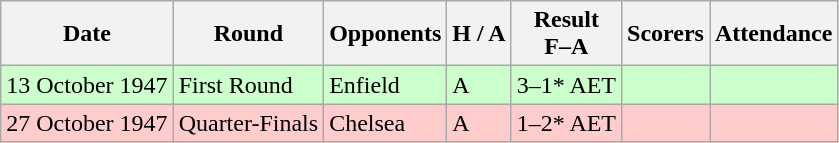<table class="wikitable">
<tr>
<th>Date</th>
<th>Round</th>
<th>Opponents</th>
<th>H / A</th>
<th>Result<br>F–A</th>
<th>Scorers</th>
<th>Attendance</th>
</tr>
<tr bgcolor="#CCFFCC">
<td>13 October 1947</td>
<td>First Round</td>
<td>Enfield</td>
<td>A</td>
<td>3–1* AET</td>
<td></td>
<td></td>
</tr>
<tr bgcolor="#ffcccc">
<td>27 October 1947</td>
<td>Quarter-Finals</td>
<td>Chelsea</td>
<td>A</td>
<td>1–2* AET</td>
<td></td>
<td></td>
</tr>
</table>
